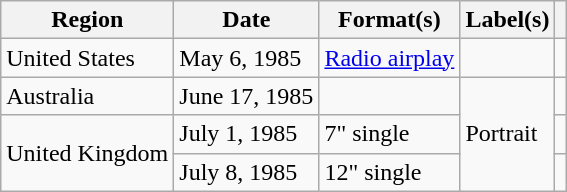<table class="wikitable">
<tr>
<th>Region</th>
<th>Date</th>
<th>Format(s)</th>
<th>Label(s)</th>
<th></th>
</tr>
<tr>
<td>United States</td>
<td>May 6, 1985</td>
<td><a href='#'>Radio airplay</a></td>
<td></td>
<td></td>
</tr>
<tr>
<td>Australia</td>
<td>June 17, 1985</td>
<td></td>
<td rowspan="3">Portrait</td>
<td></td>
</tr>
<tr>
<td rowspan="2">United Kingdom</td>
<td>July 1, 1985</td>
<td>7" single</td>
<td></td>
</tr>
<tr>
<td>July 8, 1985</td>
<td>12" single</td>
<td></td>
</tr>
</table>
